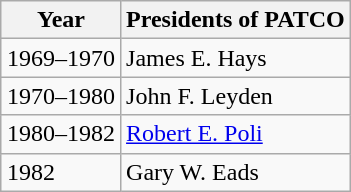<table class="wikitable" border="1" align="right">
<tr>
<th>Year</th>
<th>Presidents of PATCO</th>
</tr>
<tr>
<td>1969–1970</td>
<td>James E. Hays</td>
</tr>
<tr>
<td>1970–1980</td>
<td>John F. Leyden</td>
</tr>
<tr>
<td>1980–1982</td>
<td><a href='#'>Robert E. Poli</a></td>
</tr>
<tr>
<td>1982</td>
<td>Gary W. Eads</td>
</tr>
</table>
